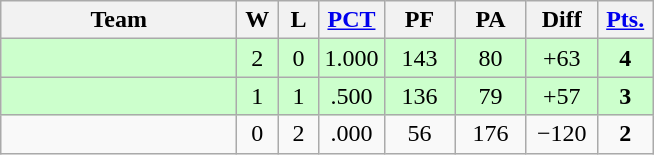<table class=wikitable>
<tr align=center>
<th width=150px>Team</th>
<th width=20px>W</th>
<th width=20px>L</th>
<th><a href='#'>PCT</a></th>
<th width=40px>PF</th>
<th width=40px>PA</th>
<th width=40px>Diff</th>
<th width=30px><a href='#'>Pts.</a></th>
</tr>
<tr align=center |- bgcolor=#ccffcc>
<td align=left></td>
<td>2</td>
<td>0</td>
<td>1.000</td>
<td>143</td>
<td>80</td>
<td>+63</td>
<td><strong>4</strong></td>
</tr>
<tr align=center |- bgcolor=#ccffcc>
<td align=left></td>
<td>1</td>
<td>1</td>
<td>.500</td>
<td>136</td>
<td>79</td>
<td>+57</td>
<td><strong>3</strong></td>
</tr>
<tr align=center>
<td align=left></td>
<td>0</td>
<td>2</td>
<td>.000</td>
<td>56</td>
<td>176</td>
<td>−120</td>
<td><strong>2</strong></td>
</tr>
</table>
